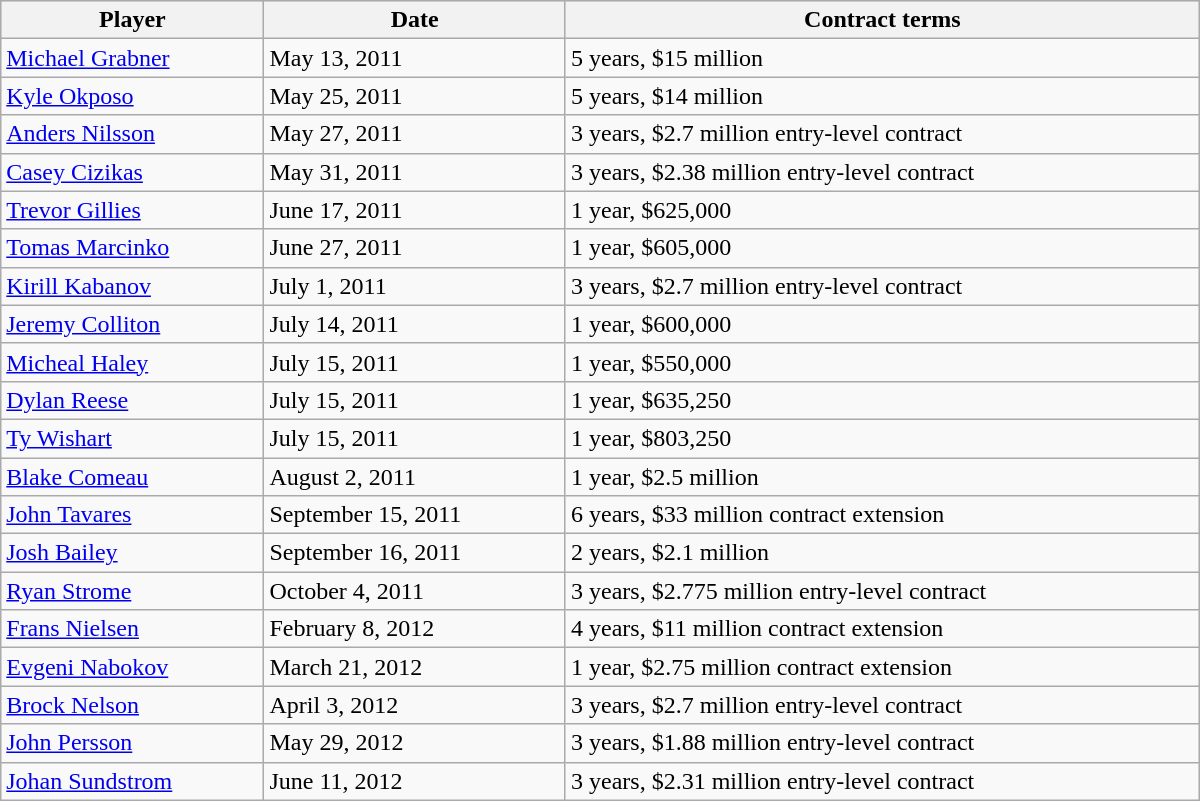<table class="wikitable" style="border-collapse: collapse; width: 50em; padding: 3;">
<tr align="center" bgcolor="#dddddd">
<th>Player</th>
<th>Date</th>
<th>Contract terms</th>
</tr>
<tr>
<td><a href='#'>Michael Grabner</a></td>
<td>May 13, 2011</td>
<td>5 years, $15 million</td>
</tr>
<tr>
<td><a href='#'>Kyle Okposo</a></td>
<td>May 25, 2011</td>
<td>5 years, $14 million</td>
</tr>
<tr>
<td><a href='#'>Anders Nilsson</a></td>
<td>May 27, 2011</td>
<td>3 years, $2.7 million entry-level contract</td>
</tr>
<tr>
<td><a href='#'>Casey Cizikas</a></td>
<td>May 31, 2011</td>
<td>3 years, $2.38 million entry-level contract</td>
</tr>
<tr>
<td><a href='#'>Trevor Gillies</a></td>
<td>June 17, 2011</td>
<td>1 year, $625,000</td>
</tr>
<tr>
<td><a href='#'>Tomas Marcinko</a></td>
<td>June 27, 2011</td>
<td>1 year, $605,000</td>
</tr>
<tr>
<td><a href='#'>Kirill Kabanov</a></td>
<td>July 1, 2011</td>
<td>3 years, $2.7 million entry-level contract</td>
</tr>
<tr>
<td><a href='#'>Jeremy Colliton</a></td>
<td>July 14, 2011</td>
<td>1 year, $600,000</td>
</tr>
<tr>
<td><a href='#'>Micheal Haley</a></td>
<td>July 15, 2011</td>
<td>1 year, $550,000</td>
</tr>
<tr>
<td><a href='#'>Dylan Reese</a></td>
<td>July 15, 2011</td>
<td>1 year, $635,250</td>
</tr>
<tr>
<td><a href='#'>Ty Wishart</a></td>
<td>July 15, 2011</td>
<td>1 year, $803,250</td>
</tr>
<tr>
<td><a href='#'>Blake Comeau</a></td>
<td>August 2, 2011</td>
<td>1 year, $2.5 million</td>
</tr>
<tr>
<td><a href='#'>John Tavares</a></td>
<td>September 15, 2011</td>
<td>6 years, $33 million contract extension</td>
</tr>
<tr>
<td><a href='#'>Josh Bailey</a></td>
<td>September 16, 2011</td>
<td>2 years, $2.1 million</td>
</tr>
<tr>
<td><a href='#'>Ryan Strome</a></td>
<td>October 4, 2011</td>
<td>3 years, $2.775 million entry-level contract</td>
</tr>
<tr>
<td><a href='#'>Frans Nielsen</a></td>
<td>February 8, 2012</td>
<td>4 years, $11 million contract extension</td>
</tr>
<tr>
<td><a href='#'>Evgeni Nabokov</a></td>
<td>March 21, 2012</td>
<td>1 year, $2.75 million contract extension</td>
</tr>
<tr>
<td><a href='#'>Brock Nelson</a></td>
<td>April 3, 2012</td>
<td>3 years, $2.7 million entry-level contract</td>
</tr>
<tr>
<td><a href='#'>John Persson</a></td>
<td>May 29, 2012</td>
<td>3 years, $1.88 million entry-level contract</td>
</tr>
<tr>
<td><a href='#'>Johan Sundstrom</a></td>
<td>June 11, 2012</td>
<td>3 years, $2.31 million entry-level contract</td>
</tr>
</table>
